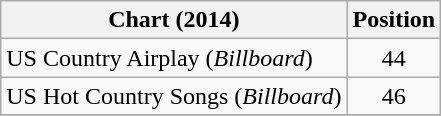<table class="wikitable sortable">
<tr>
<th scope="col">Chart (2014)</th>
<th scope="col">Position</th>
</tr>
<tr>
<td>US Country Airplay (<em>Billboard</em>)</td>
<td align="center">44</td>
</tr>
<tr>
<td>US Hot Country Songs (<em>Billboard</em>)</td>
<td align="center">46</td>
</tr>
<tr>
</tr>
</table>
